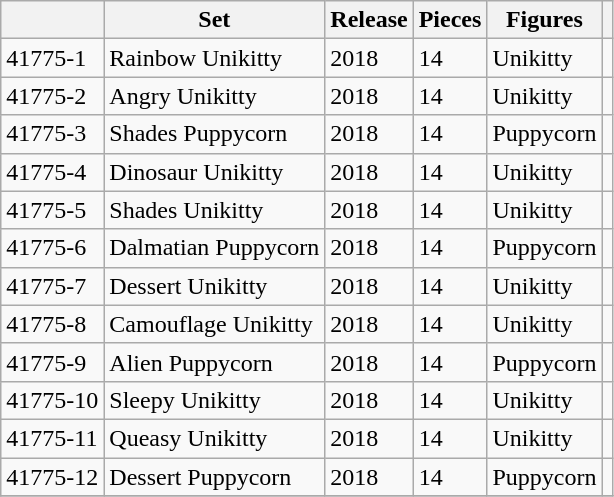<table class="sortable wikitable">
<tr>
<th></th>
<th>Set</th>
<th>Release</th>
<th>Pieces</th>
<th>Figures</th>
<th class="unsortable"></th>
</tr>
<tr>
<td>41775-1</td>
<td>Rainbow Unikitty</td>
<td>2018</td>
<td>14</td>
<td>Unikitty</td>
<td></td>
</tr>
<tr>
<td>41775-2</td>
<td>Angry Unikitty</td>
<td>2018</td>
<td>14</td>
<td>Unikitty</td>
<td></td>
</tr>
<tr>
<td>41775-3</td>
<td>Shades Puppycorn</td>
<td>2018</td>
<td>14</td>
<td>Puppycorn</td>
<td></td>
</tr>
<tr>
<td>41775-4</td>
<td>Dinosaur Unikitty</td>
<td>2018</td>
<td>14</td>
<td>Unikitty</td>
<td></td>
</tr>
<tr>
<td>41775-5</td>
<td>Shades Unikitty</td>
<td>2018</td>
<td>14</td>
<td>Unikitty</td>
<td></td>
</tr>
<tr>
<td>41775-6</td>
<td>Dalmatian Puppycorn</td>
<td>2018</td>
<td>14</td>
<td>Puppycorn</td>
<td></td>
</tr>
<tr>
<td>41775-7</td>
<td>Dessert Unikitty</td>
<td>2018</td>
<td>14</td>
<td>Unikitty</td>
<td></td>
</tr>
<tr>
<td>41775-8</td>
<td>Camouflage Unikitty</td>
<td>2018</td>
<td>14</td>
<td>Unikitty</td>
<td></td>
</tr>
<tr>
<td>41775-9</td>
<td>Alien Puppycorn</td>
<td>2018</td>
<td>14</td>
<td>Puppycorn</td>
<td></td>
</tr>
<tr>
<td>41775-10</td>
<td>Sleepy Unikitty</td>
<td>2018</td>
<td>14</td>
<td>Unikitty</td>
<td></td>
</tr>
<tr>
<td>41775-11</td>
<td>Queasy Unikitty</td>
<td>2018</td>
<td>14</td>
<td>Unikitty</td>
<td></td>
</tr>
<tr>
<td>41775-12</td>
<td>Dessert Puppycorn</td>
<td>2018</td>
<td>14</td>
<td>Puppycorn</td>
<td></td>
</tr>
<tr>
</tr>
</table>
